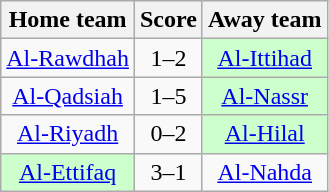<table class="wikitable" style="text-align: center">
<tr>
<th>Home team</th>
<th>Score</th>
<th>Away team</th>
</tr>
<tr>
<td><a href='#'>Al-Rawdhah</a></td>
<td>1–2</td>
<td bgcolor="ccffcc"><a href='#'>Al-Ittihad</a></td>
</tr>
<tr>
<td><a href='#'>Al-Qadsiah</a></td>
<td>1–5</td>
<td bgcolor="ccffcc"><a href='#'>Al-Nassr</a></td>
</tr>
<tr>
<td><a href='#'>Al-Riyadh</a></td>
<td>0–2</td>
<td bgcolor="ccffcc"><a href='#'>Al-Hilal</a></td>
</tr>
<tr>
<td bgcolor="ccffcc"><a href='#'>Al-Ettifaq</a></td>
<td>3–1</td>
<td><a href='#'>Al-Nahda</a></td>
</tr>
</table>
